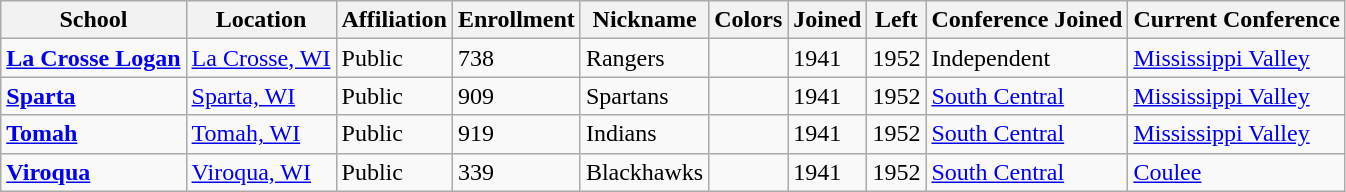<table class="wikitable sortable">
<tr>
<th>School</th>
<th>Location</th>
<th>Affiliation</th>
<th>Enrollment</th>
<th>Nickname</th>
<th>Colors</th>
<th>Joined</th>
<th>Left</th>
<th>Conference Joined</th>
<th>Current Conference</th>
</tr>
<tr>
<td><a href='#'><strong>La Crosse Logan</strong></a></td>
<td><a href='#'>La Crosse, WI</a></td>
<td>Public</td>
<td>738</td>
<td>Rangers</td>
<td> </td>
<td>1941</td>
<td>1952 </td>
<td>Independent</td>
<td><a href='#'>Mississippi Valley</a></td>
</tr>
<tr>
<td><a href='#'><strong>Sparta</strong></a></td>
<td><a href='#'>Sparta, WI</a></td>
<td>Public</td>
<td>909</td>
<td>Spartans</td>
<td> </td>
<td>1941</td>
<td>1952 </td>
<td><a href='#'>South Central</a></td>
<td><a href='#'>Mississippi Valley</a></td>
</tr>
<tr>
<td><a href='#'><strong>Tomah</strong></a></td>
<td><a href='#'>Tomah, WI</a></td>
<td>Public</td>
<td>919</td>
<td>Indians</td>
<td> </td>
<td>1941</td>
<td>1952 </td>
<td><a href='#'>South Central</a></td>
<td><a href='#'>Mississippi Valley</a></td>
</tr>
<tr>
<td><a href='#'><strong>Viroqua</strong></a></td>
<td><a href='#'>Viroqua, WI</a></td>
<td>Public</td>
<td>339</td>
<td>Blackhawks</td>
<td> </td>
<td>1941</td>
<td>1952 </td>
<td><a href='#'>South Central</a></td>
<td><a href='#'>Coulee</a></td>
</tr>
</table>
